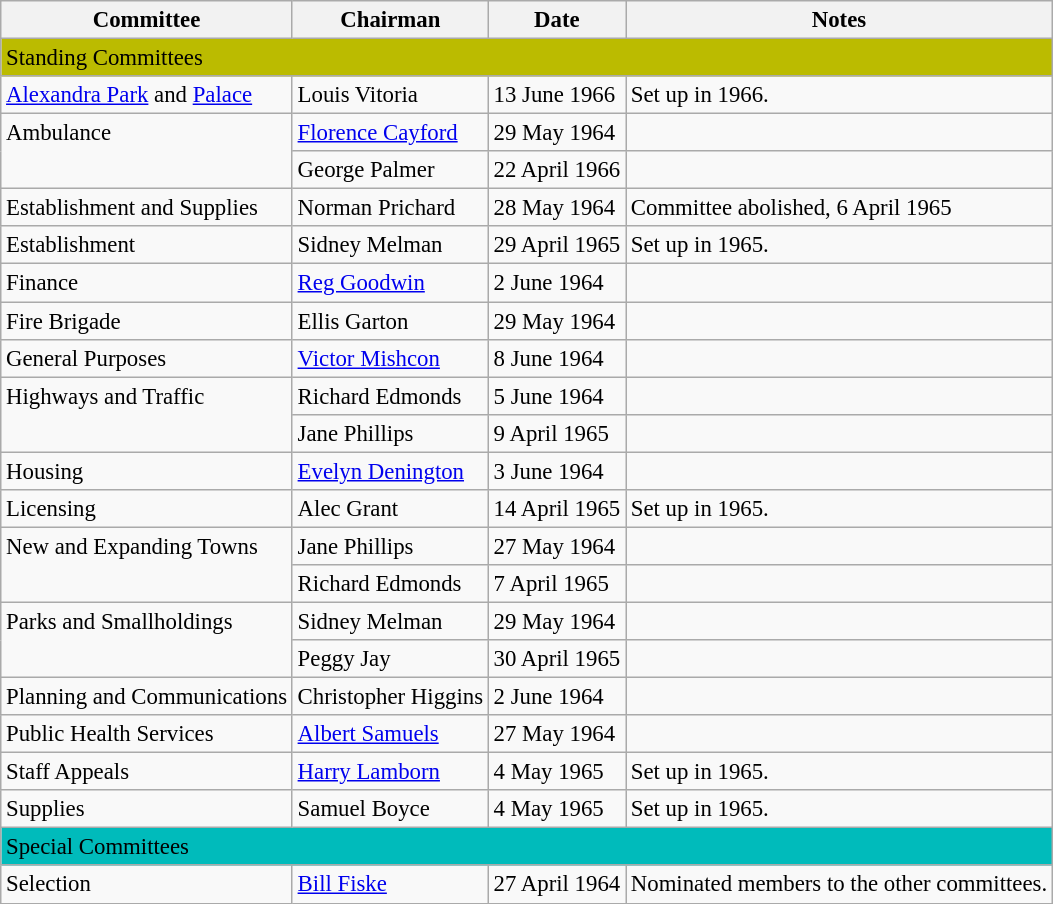<table class="wikitable" style="font-size: 95%;">
<tr>
<th>Committee</th>
<th>Chairman</th>
<th>Date</th>
<th>Notes</th>
</tr>
<tr>
<td bgcolor="#BBBB00" colspan=4>Standing Committees</td>
</tr>
<tr>
<td><a href='#'>Alexandra Park</a> and <a href='#'>Palace</a></td>
<td>Louis Vitoria</td>
<td>13 June 1966</td>
<td>Set up in 1966.</td>
</tr>
<tr>
<td rowspan=2 valign="top">Ambulance</td>
<td><a href='#'>Florence Cayford</a></td>
<td>29 May 1964</td>
<td></td>
</tr>
<tr>
<td>George Palmer</td>
<td>22 April 1966</td>
<td></td>
</tr>
<tr>
<td>Establishment and Supplies</td>
<td>Norman Prichard</td>
<td>28 May 1964</td>
<td>Committee abolished, 6 April 1965</td>
</tr>
<tr>
<td>Establishment</td>
<td>Sidney Melman</td>
<td>29 April 1965</td>
<td>Set up in 1965.</td>
</tr>
<tr>
<td>Finance</td>
<td><a href='#'>Reg Goodwin</a></td>
<td>2 June 1964</td>
<td></td>
</tr>
<tr>
<td>Fire Brigade</td>
<td>Ellis Garton</td>
<td>29 May 1964</td>
<td></td>
</tr>
<tr>
<td>General Purposes</td>
<td><a href='#'>Victor Mishcon</a></td>
<td>8 June 1964</td>
<td></td>
</tr>
<tr>
<td rowspan=2 valign="top">Highways and Traffic</td>
<td>Richard Edmonds</td>
<td>5 June 1964</td>
<td></td>
</tr>
<tr>
<td>Jane Phillips</td>
<td>9 April 1965</td>
<td></td>
</tr>
<tr>
<td>Housing</td>
<td><a href='#'>Evelyn Denington</a></td>
<td>3 June 1964</td>
<td></td>
</tr>
<tr>
<td>Licensing</td>
<td>Alec Grant</td>
<td>14 April 1965</td>
<td>Set up in 1965.</td>
</tr>
<tr>
<td rowspan=2 valign="top">New and Expanding Towns</td>
<td>Jane Phillips</td>
<td>27 May 1964</td>
<td></td>
</tr>
<tr>
<td>Richard Edmonds</td>
<td>7 April 1965</td>
<td></td>
</tr>
<tr>
<td rowspan=2 valign="top">Parks and Smallholdings</td>
<td>Sidney Melman</td>
<td>29 May 1964</td>
<td></td>
</tr>
<tr>
<td>Peggy Jay</td>
<td>30 April 1965</td>
<td></td>
</tr>
<tr>
<td>Planning and Communications</td>
<td>Christopher Higgins</td>
<td>2 June 1964</td>
<td></td>
</tr>
<tr>
<td>Public Health Services</td>
<td><a href='#'>Albert Samuels</a></td>
<td>27 May 1964</td>
<td></td>
</tr>
<tr>
<td>Staff Appeals</td>
<td><a href='#'>Harry Lamborn</a></td>
<td>4 May 1965</td>
<td>Set up in 1965.</td>
</tr>
<tr>
<td>Supplies</td>
<td>Samuel Boyce</td>
<td>4 May 1965</td>
<td>Set up in 1965.</td>
</tr>
<tr>
<td bgcolor="#00BBBB" colspan=4>Special Committees</td>
</tr>
<tr>
<td>Selection</td>
<td><a href='#'>Bill Fiske</a></td>
<td>27 April 1964</td>
<td>Nominated members to the other committees.</td>
</tr>
</table>
